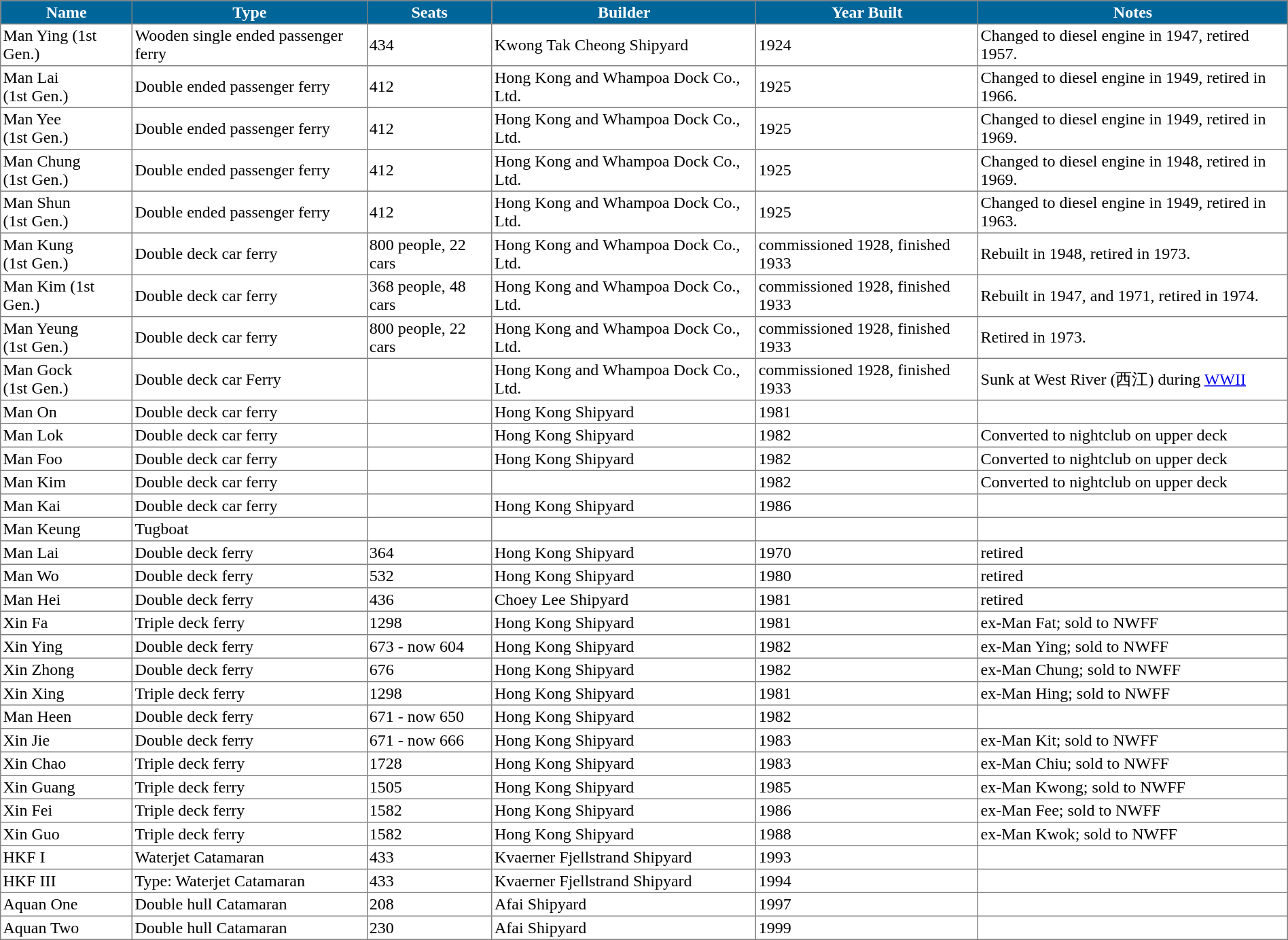<table border="1" cellspacing="1" cellpadding="2" style="border-collapse: collapse;">
<tr style="color: #FFFFFF; background-color:#006699;">
<th>Name</th>
<th>Type</th>
<th>Seats</th>
<th>Builder</th>
<th>Year Built</th>
<th>Notes</th>
</tr>
<tr>
<td>Man Ying (1st Gen.)</td>
<td>Wooden single ended passenger ferry</td>
<td>434</td>
<td>Kwong Tak Cheong Shipyard</td>
<td>1924</td>
<td>Changed to diesel engine in 1947, retired 1957.</td>
</tr>
<tr>
<td>Man Lai<br>(1st Gen.)</td>
<td>Double ended passenger ferry</td>
<td>412</td>
<td>Hong Kong and Whampoa Dock Co., Ltd.</td>
<td>1925</td>
<td>Changed to diesel engine in 1949, retired in 1966.</td>
</tr>
<tr>
<td>Man Yee<br>(1st Gen.)</td>
<td>Double ended passenger ferry</td>
<td>412</td>
<td>Hong Kong and Whampoa Dock Co., Ltd.</td>
<td>1925</td>
<td>Changed to diesel engine in 1949, retired in 1969.</td>
</tr>
<tr>
<td>Man Chung<br>(1st Gen.)</td>
<td>Double ended passenger ferry</td>
<td>412</td>
<td>Hong Kong and Whampoa Dock Co., Ltd.</td>
<td>1925</td>
<td>Changed to diesel engine in 1948, retired in 1969.</td>
</tr>
<tr>
<td>Man Shun<br>(1st Gen.)</td>
<td>Double ended passenger ferry</td>
<td>412</td>
<td>Hong Kong and Whampoa Dock Co., Ltd.</td>
<td>1925</td>
<td>Changed to diesel engine in 1949, retired in 1963.</td>
</tr>
<tr>
<td>Man Kung<br>(1st Gen.)</td>
<td>Double deck car ferry</td>
<td>800 people, 22 cars</td>
<td>Hong Kong and Whampoa Dock Co., Ltd.</td>
<td>commissioned 1928, finished 1933</td>
<td>Rebuilt in 1948, retired in 1973.</td>
</tr>
<tr>
<td>Man Kim (1st Gen.)</td>
<td>Double deck car ferry</td>
<td>368 people, 48 cars</td>
<td>Hong Kong and Whampoa Dock Co., Ltd.</td>
<td>commissioned 1928, finished 1933</td>
<td>Rebuilt in 1947, and 1971, retired in 1974.</td>
</tr>
<tr>
<td>Man Yeung<br>(1st Gen.)</td>
<td>Double deck car ferry</td>
<td>800 people, 22 cars</td>
<td>Hong Kong and Whampoa Dock Co., Ltd.</td>
<td>commissioned 1928, finished 1933</td>
<td>Retired in 1973.</td>
</tr>
<tr>
<td>Man Gock<br>(1st Gen.)</td>
<td>Double deck car Ferry</td>
<td></td>
<td>Hong Kong and Whampoa Dock Co., Ltd.</td>
<td>commissioned 1928, finished 1933</td>
<td>Sunk at West River (西江) during <a href='#'>WWII</a></td>
</tr>
<tr>
<td>Man On</td>
<td>Double deck car ferry</td>
<td></td>
<td>Hong Kong Shipyard</td>
<td>1981</td>
<td></td>
</tr>
<tr>
<td>Man Lok</td>
<td>Double deck car ferry</td>
<td></td>
<td>Hong Kong Shipyard</td>
<td>1982</td>
<td>Converted to nightclub on upper deck</td>
</tr>
<tr>
<td>Man Foo</td>
<td>Double deck car ferry</td>
<td></td>
<td>Hong Kong Shipyard</td>
<td>1982</td>
<td>Converted to nightclub on upper deck</td>
</tr>
<tr>
<td>Man Kim</td>
<td>Double deck car ferry</td>
<td></td>
<td></td>
<td>1982</td>
<td>Converted to nightclub on upper deck</td>
</tr>
<tr>
<td>Man Kai</td>
<td>Double deck car ferry</td>
<td></td>
<td>Hong Kong Shipyard</td>
<td>1986</td>
<td></td>
</tr>
<tr>
<td>Man Keung</td>
<td>Tugboat</td>
<td></td>
<td></td>
<td></td>
<td></td>
</tr>
<tr>
<td>Man Lai</td>
<td>Double deck ferry</td>
<td>364</td>
<td>Hong Kong Shipyard</td>
<td>1970</td>
<td>retired</td>
</tr>
<tr>
<td>Man Wo</td>
<td>Double deck ferry</td>
<td>532</td>
<td>Hong Kong Shipyard</td>
<td>1980</td>
<td>retired</td>
</tr>
<tr>
<td>Man Hei</td>
<td>Double deck ferry</td>
<td>436</td>
<td>Choey Lee Shipyard</td>
<td>1981</td>
<td>retired</td>
</tr>
<tr>
<td>Xin Fa</td>
<td>Triple deck ferry</td>
<td>1298</td>
<td>Hong Kong Shipyard</td>
<td>1981</td>
<td>ex-Man Fat; sold to NWFF</td>
</tr>
<tr>
<td>Xin Ying</td>
<td>Double deck ferry</td>
<td>673 - now 604</td>
<td>Hong Kong Shipyard</td>
<td>1982</td>
<td>ex-Man Ying; sold to NWFF</td>
</tr>
<tr>
<td>Xin Zhong</td>
<td>Double deck ferry</td>
<td>676</td>
<td>Hong Kong Shipyard</td>
<td>1982</td>
<td>ex-Man Chung; sold to NWFF</td>
</tr>
<tr>
<td>Xin Xing</td>
<td>Triple deck ferry</td>
<td>1298</td>
<td>Hong Kong Shipyard</td>
<td>1981</td>
<td>ex-Man Hing; sold to NWFF</td>
</tr>
<tr>
<td>Man Heen</td>
<td>Double deck ferry</td>
<td>671 - now 650</td>
<td>Hong Kong Shipyard</td>
<td>1982</td>
<td></td>
</tr>
<tr>
<td>Xin Jie</td>
<td>Double deck ferry</td>
<td>671 - now 666</td>
<td>Hong Kong Shipyard</td>
<td>1983</td>
<td>ex-Man Kit; sold to NWFF</td>
</tr>
<tr>
<td>Xin Chao</td>
<td>Triple deck ferry</td>
<td>1728</td>
<td>Hong Kong Shipyard</td>
<td>1983</td>
<td>ex-Man Chiu; sold to NWFF</td>
</tr>
<tr>
<td>Xin Guang</td>
<td>Triple deck ferry</td>
<td>1505</td>
<td>Hong Kong Shipyard</td>
<td>1985</td>
<td>ex-Man Kwong; sold to NWFF</td>
</tr>
<tr>
<td>Xin Fei</td>
<td>Triple deck ferry</td>
<td>1582</td>
<td>Hong Kong Shipyard</td>
<td>1986</td>
<td>ex-Man Fee; sold to NWFF</td>
</tr>
<tr>
<td>Xin Guo</td>
<td>Triple deck ferry</td>
<td>1582</td>
<td>Hong Kong Shipyard</td>
<td>1988</td>
<td>ex-Man Kwok; sold to NWFF</td>
</tr>
<tr>
<td>HKF I</td>
<td>Waterjet Catamaran</td>
<td>433</td>
<td>Kvaerner Fjellstrand Shipyard</td>
<td>1993</td>
<td></td>
</tr>
<tr>
<td>HKF III</td>
<td>Type: Waterjet Catamaran</td>
<td>433</td>
<td>Kvaerner Fjellstrand Shipyard</td>
<td>1994</td>
<td></td>
</tr>
<tr>
<td>Aquan One</td>
<td>Double hull Catamaran</td>
<td>208</td>
<td>Afai Shipyard</td>
<td>1997</td>
<td></td>
</tr>
<tr>
<td>Aquan Two</td>
<td>Double hull Catamaran</td>
<td>230</td>
<td>Afai Shipyard</td>
<td>1999</td>
<td></td>
</tr>
</table>
